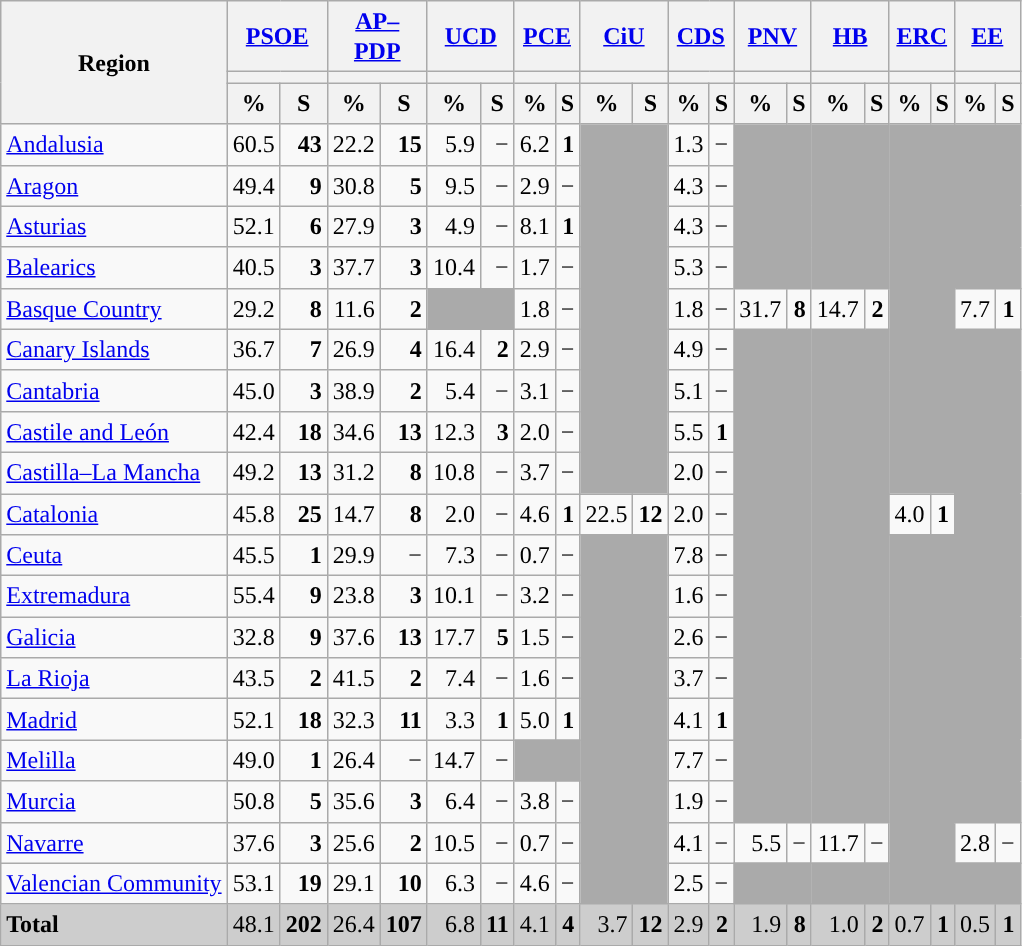<table class="wikitable sortable" style="text-align:right; line-height:20px;">
<tr>
<th rowspan="3">Region</th>
<th colspan="2" width="30px" class="unsortable"><a href='#'>PSOE</a></th>
<th colspan="2" width="30px" class="unsortable"><a href='#'>AP–PDP</a></th>
<th colspan="2" width="30px" class="unsortable"><a href='#'>UCD</a></th>
<th colspan="2" width="30px" class="unsortable"><a href='#'>PCE</a></th>
<th colspan="2" width="30px" class="unsortable"><a href='#'>CiU</a></th>
<th colspan="2" width="30px" class="unsortable"><a href='#'>CDS</a></th>
<th colspan="2" width="30px" class="unsortable"><a href='#'>PNV</a></th>
<th colspan="2" width="30px" class="unsortable"><a href='#'>HB</a></th>
<th colspan="2" width="30px" class="unsortable"><a href='#'>ERC</a></th>
<th colspan="2" width="30px" class="unsortable"><a href='#'>EE</a></th>
</tr>
<tr>
<th colspan="2" style="background:"></th>
<th colspan="2" style="background:"></th>
<th colspan="2" style="background:"></th>
<th colspan="2" style="background:"></th>
<th colspan="2" style="background:"></th>
<th colspan="2" style="background:"></th>
<th colspan="2" style="background:"></th>
<th colspan="2" style="background:"></th>
<th colspan="2" style="background:"></th>
<th colspan="2" style="background:"></th>
</tr>
<tr>
<th data-sort-type="number">%</th>
<th data-sort-type="number">S</th>
<th data-sort-type="number">%</th>
<th data-sort-type="number">S</th>
<th data-sort-type="number">%</th>
<th data-sort-type="number">S</th>
<th data-sort-type="number">%</th>
<th data-sort-type="number">S</th>
<th data-sort-type="number">%</th>
<th data-sort-type="number">S</th>
<th data-sort-type="number">%</th>
<th data-sort-type="number">S</th>
<th data-sort-type="number">%</th>
<th data-sort-type="number">S</th>
<th data-sort-type="number">%</th>
<th data-sort-type="number">S</th>
<th data-sort-type="number">%</th>
<th data-sort-type="number">S</th>
<th data-sort-type="number">%</th>
<th data-sort-type="number">S</th>
</tr>
<tr>
<td align="left"><a href='#'>Andalusia</a></td>
<td style="background:">60.5</td>
<td><strong>43</strong></td>
<td>22.2</td>
<td><strong>15</strong></td>
<td>5.9</td>
<td>−</td>
<td>6.2</td>
<td><strong>1</strong></td>
<td colspan="2" rowspan="9" bgcolor="#AAAAAA"></td>
<td>1.3</td>
<td>−</td>
<td colspan="2" rowspan="4" bgcolor="#AAAAAA"></td>
<td colspan="2" rowspan="4" bgcolor="#AAAAAA"></td>
<td colspan="2" rowspan="9" bgcolor="#AAAAAA"></td>
<td colspan="2" rowspan="4" bgcolor="#AAAAAA"></td>
</tr>
<tr>
<td align="left"><a href='#'>Aragon</a></td>
<td style="background:">49.4</td>
<td><strong>9</strong></td>
<td>30.8</td>
<td><strong>5</strong></td>
<td>9.5</td>
<td>−</td>
<td>2.9</td>
<td>−</td>
<td>4.3</td>
<td>−</td>
</tr>
<tr>
<td align="left"><a href='#'>Asturias</a></td>
<td style="background:">52.1</td>
<td><strong>6</strong></td>
<td>27.9</td>
<td><strong>3</strong></td>
<td>4.9</td>
<td>−</td>
<td>8.1</td>
<td><strong>1</strong></td>
<td>4.3</td>
<td>−</td>
</tr>
<tr>
<td align="left"><a href='#'>Balearics</a></td>
<td style="background:">40.5</td>
<td><strong>3</strong></td>
<td>37.7</td>
<td><strong>3</strong></td>
<td>10.4</td>
<td>−</td>
<td>1.7</td>
<td>−</td>
<td>5.3</td>
<td>−</td>
</tr>
<tr>
<td align="left"><a href='#'>Basque Country</a></td>
<td>29.2</td>
<td><strong>8</strong></td>
<td>11.6</td>
<td><strong>2</strong></td>
<td colspan="2" bgcolor="#AAAAAA"></td>
<td>1.8</td>
<td>−</td>
<td>1.8</td>
<td>−</td>
<td style="background:">31.7</td>
<td><strong>8</strong></td>
<td>14.7</td>
<td><strong>2</strong></td>
<td>7.7</td>
<td><strong>1</strong></td>
</tr>
<tr>
<td align="left"><a href='#'>Canary Islands</a></td>
<td style="background:">36.7</td>
<td><strong>7</strong></td>
<td>26.9</td>
<td><strong>4</strong></td>
<td>16.4</td>
<td><strong>2</strong></td>
<td>2.9</td>
<td>−</td>
<td>4.9</td>
<td>−</td>
<td colspan="2" rowspan="12" bgcolor="#AAAAAA"></td>
<td colspan="2" rowspan="12" bgcolor="#AAAAAA"></td>
<td colspan="2" rowspan="12" bgcolor="#AAAAAA"></td>
</tr>
<tr>
<td align="left"><a href='#'>Cantabria</a></td>
<td style="background:">45.0</td>
<td><strong>3</strong></td>
<td>38.9</td>
<td><strong>2</strong></td>
<td>5.4</td>
<td>−</td>
<td>3.1</td>
<td>−</td>
<td>5.1</td>
<td>−</td>
</tr>
<tr>
<td align="left"><a href='#'>Castile and León</a></td>
<td style="background:">42.4</td>
<td><strong>18</strong></td>
<td>34.6</td>
<td><strong>13</strong></td>
<td>12.3</td>
<td><strong>3</strong></td>
<td>2.0</td>
<td>−</td>
<td>5.5</td>
<td><strong>1</strong></td>
</tr>
<tr>
<td align="left"><a href='#'>Castilla–La Mancha</a></td>
<td style="background:">49.2</td>
<td><strong>13</strong></td>
<td>31.2</td>
<td><strong>8</strong></td>
<td>10.8</td>
<td>−</td>
<td>3.7</td>
<td>−</td>
<td>2.0</td>
<td>−</td>
</tr>
<tr>
<td align="left"><a href='#'>Catalonia</a></td>
<td style="background:">45.8</td>
<td><strong>25</strong></td>
<td>14.7</td>
<td><strong>8</strong></td>
<td>2.0</td>
<td>−</td>
<td>4.6</td>
<td><strong>1</strong></td>
<td>22.5</td>
<td><strong>12</strong></td>
<td>2.0</td>
<td>−</td>
<td>4.0</td>
<td><strong>1</strong></td>
</tr>
<tr>
<td align="left"><a href='#'>Ceuta</a></td>
<td style="background:">45.5</td>
<td><strong>1</strong></td>
<td>29.9</td>
<td>−</td>
<td>7.3</td>
<td>−</td>
<td>0.7</td>
<td>−</td>
<td colspan="2" rowspan="9" bgcolor="#AAAAAA"></td>
<td>7.8</td>
<td>−</td>
<td colspan="2" rowspan="9" bgcolor="#AAAAAA"></td>
</tr>
<tr>
<td align="left"><a href='#'>Extremadura</a></td>
<td style="background:">55.4</td>
<td><strong>9</strong></td>
<td>23.8</td>
<td><strong>3</strong></td>
<td>10.1</td>
<td>−</td>
<td>3.2</td>
<td>−</td>
<td>1.6</td>
<td>−</td>
</tr>
<tr>
<td align="left"><a href='#'>Galicia</a></td>
<td>32.8</td>
<td><strong>9</strong></td>
<td style="background:">37.6</td>
<td><strong>13</strong></td>
<td>17.7</td>
<td><strong>5</strong></td>
<td>1.5</td>
<td>−</td>
<td>2.6</td>
<td>−</td>
</tr>
<tr>
<td align="left"><a href='#'>La Rioja</a></td>
<td style="background:">43.5</td>
<td><strong>2</strong></td>
<td>41.5</td>
<td><strong>2</strong></td>
<td>7.4</td>
<td>−</td>
<td>1.6</td>
<td>−</td>
<td>3.7</td>
<td>−</td>
</tr>
<tr>
<td align="left"><a href='#'>Madrid</a></td>
<td style="background:">52.1</td>
<td><strong>18</strong></td>
<td>32.3</td>
<td><strong>11</strong></td>
<td>3.3</td>
<td><strong>1</strong></td>
<td>5.0</td>
<td><strong>1</strong></td>
<td>4.1</td>
<td><strong>1</strong></td>
</tr>
<tr>
<td align="left"><a href='#'>Melilla</a></td>
<td style="background:">49.0</td>
<td><strong>1</strong></td>
<td>26.4</td>
<td>−</td>
<td>14.7</td>
<td>−</td>
<td colspan="2" bgcolor="#AAAAAA"></td>
<td>7.7</td>
<td>−</td>
</tr>
<tr>
<td align="left"><a href='#'>Murcia</a></td>
<td style="background:">50.8</td>
<td><strong>5</strong></td>
<td>35.6</td>
<td><strong>3</strong></td>
<td>6.4</td>
<td>−</td>
<td>3.8</td>
<td>−</td>
<td>1.9</td>
<td>−</td>
</tr>
<tr>
<td align="left"><a href='#'>Navarre</a></td>
<td style="background:">37.6</td>
<td><strong>3</strong></td>
<td>25.6</td>
<td><strong>2</strong></td>
<td>10.5</td>
<td>−</td>
<td>0.7</td>
<td>−</td>
<td>4.1</td>
<td>−</td>
<td>5.5</td>
<td>−</td>
<td>11.7</td>
<td>−</td>
<td>2.8</td>
<td>−</td>
</tr>
<tr>
<td align="left"><a href='#'>Valencian Community</a></td>
<td style="background:">53.1</td>
<td><strong>19</strong></td>
<td>29.1</td>
<td><strong>10</strong></td>
<td>6.3</td>
<td>−</td>
<td>4.6</td>
<td>−</td>
<td>2.5</td>
<td>−</td>
<td colspan="2" bgcolor="#AAAAAA"></td>
<td colspan="2" bgcolor="#AAAAAA"></td>
<td colspan="2" bgcolor="#AAAAAA"></td>
</tr>
<tr style="background:#CDCDCD;">
<td align="left"><strong>Total</strong></td>
<td style="background:">48.1</td>
<td><strong>202</strong></td>
<td>26.4</td>
<td><strong>107</strong></td>
<td>6.8</td>
<td><strong>11</strong></td>
<td>4.1</td>
<td><strong>4</strong></td>
<td>3.7</td>
<td><strong>12</strong></td>
<td>2.9</td>
<td><strong>2</strong></td>
<td>1.9</td>
<td><strong>8</strong></td>
<td>1.0</td>
<td><strong>2</strong></td>
<td>0.7</td>
<td><strong>1</strong></td>
<td>0.5</td>
<td><strong>1</strong></td>
</tr>
</table>
